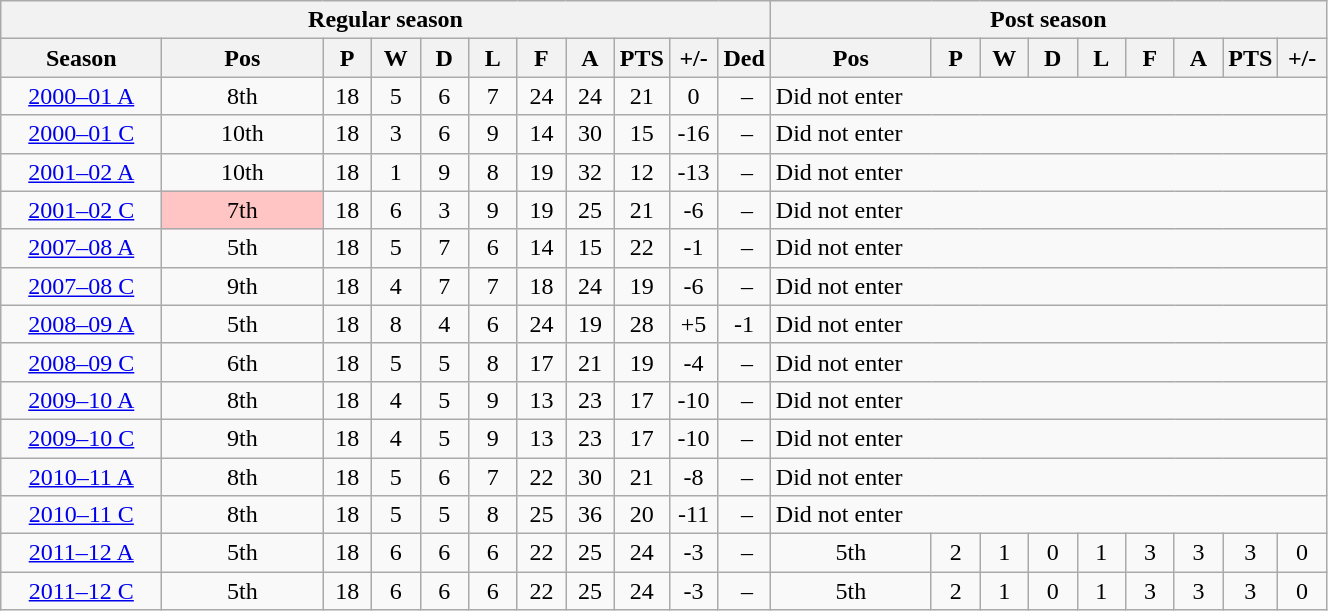<table class="wikitable">
<tr>
<th colspan="11">Regular season</th>
<th colspan="9">Post season</th>
</tr>
<tr>
<th width="100">Season</th>
<th width="100">Pos</th>
<th width="25">P</th>
<th width="25">W</th>
<th width="25">D</th>
<th width="25">L</th>
<th width="25">F</th>
<th width="25">A</th>
<th width="25">PTS</th>
<th width="25">+/-</th>
<th width="25">Ded</th>
<th width="100">Pos</th>
<th width="25">P</th>
<th width="25">W</th>
<th width="25">D</th>
<th width="25">L</th>
<th width="25">F</th>
<th width="25">A</th>
<th width="25">PTS</th>
<th width="25">+/-</th>
</tr>
<tr>
<td align="center"><a href='#'>2000–01 A</a></td>
<td align="center">8th</td>
<td align="center">18</td>
<td align="center">5</td>
<td align="center">6</td>
<td align="center">7</td>
<td align="center">24</td>
<td align="center">24</td>
<td align="center">21</td>
<td align="center">0</td>
<td align="center"> –</td>
<td colspan="9">Did not enter</td>
</tr>
<tr>
<td align="center"><a href='#'>2000–01 C</a></td>
<td align="center">10th</td>
<td align="center">18</td>
<td align="center">3</td>
<td align="center">6</td>
<td align="center">9</td>
<td align="center">14</td>
<td align="center">30</td>
<td align="center">15</td>
<td align="center">-16</td>
<td align="center"> –</td>
<td colspan="9">Did not enter</td>
</tr>
<tr>
<td align="center"><a href='#'>2001–02 A</a></td>
<td align="center">10th</td>
<td align="center">18</td>
<td align="center">1</td>
<td align="center">9</td>
<td align="center">8</td>
<td align="center">19</td>
<td align="center">32</td>
<td align="center">12</td>
<td align="center">-13</td>
<td align="center"> –</td>
<td colspan="9">Did not enter</td>
</tr>
<tr>
<td align="center"><a href='#'>2001–02 C</a></td>
<td align="center" bgcolor="FFC5C5">7th</td>
<td align="center">18</td>
<td align="center">6</td>
<td align="center">3</td>
<td align="center">9</td>
<td align="center">19</td>
<td align="center">25</td>
<td align="center">21</td>
<td align="center">-6</td>
<td align="center"> –</td>
<td colspan="9">Did not enter</td>
</tr>
<tr>
<td align="center"><a href='#'>2007–08 A</a></td>
<td align="center">5th</td>
<td align="center">18</td>
<td align="center">5</td>
<td align="center">7</td>
<td align="center">6</td>
<td align="center">14</td>
<td align="center">15</td>
<td align="center">22</td>
<td align="center">-1</td>
<td align="center"> –</td>
<td colspan="9">Did not enter</td>
</tr>
<tr>
<td align="center"><a href='#'>2007–08 C</a></td>
<td align="center">9th</td>
<td align="center">18</td>
<td align="center">4</td>
<td align="center">7</td>
<td align="center">7</td>
<td align="center">18</td>
<td align="center">24</td>
<td align="center">19</td>
<td align="center">-6</td>
<td align="center"> –</td>
<td colspan="9">Did not enter</td>
</tr>
<tr>
<td align="center"><a href='#'>2008–09 A</a></td>
<td align="center">5th</td>
<td align="center">18</td>
<td align="center">8</td>
<td align="center">4</td>
<td align="center">6</td>
<td align="center">24</td>
<td align="center">19</td>
<td align="center">28</td>
<td align="center">+5</td>
<td align="center">-1</td>
<td colspan="9">Did not enter</td>
</tr>
<tr>
<td align="center"><a href='#'>2008–09 C</a></td>
<td align="center">6th</td>
<td align="center">18</td>
<td align="center">5</td>
<td align="center">5</td>
<td align="center">8</td>
<td align="center">17</td>
<td align="center">21</td>
<td align="center">19</td>
<td align="center">-4</td>
<td align="center"> –</td>
<td colspan="9">Did not enter</td>
</tr>
<tr>
<td align="center"><a href='#'>2009–10 A</a></td>
<td align="center">8th</td>
<td align="center">18</td>
<td align="center">4</td>
<td align="center">5</td>
<td align="center">9</td>
<td align="center">13</td>
<td align="center">23</td>
<td align="center">17</td>
<td align="center">-10</td>
<td align="center"> –</td>
<td colspan="9">Did not enter</td>
</tr>
<tr>
<td align="center"><a href='#'>2009–10 C</a></td>
<td align="center">9th</td>
<td align="center">18</td>
<td align="center">4</td>
<td align="center">5</td>
<td align="center">9</td>
<td align="center">13</td>
<td align="center">23</td>
<td align="center">17</td>
<td align="center">-10</td>
<td align="center"> –</td>
<td colspan="9">Did not enter</td>
</tr>
<tr>
<td align="center"><a href='#'>2010–11 A</a></td>
<td align="center">8th</td>
<td align="center">18</td>
<td align="center">5</td>
<td align="center">6</td>
<td align="center">7</td>
<td align="center">22</td>
<td align="center">30</td>
<td align="center">21</td>
<td align="center">-8</td>
<td align="center"> –</td>
<td colspan="9">Did not enter</td>
</tr>
<tr>
<td align="center"><a href='#'>2010–11 C</a></td>
<td align="center">8th</td>
<td align="center">18</td>
<td align="center">5</td>
<td align="center">5</td>
<td align="center">8</td>
<td align="center">25</td>
<td align="center">36</td>
<td align="center">20</td>
<td align="center">-11</td>
<td align="center"> –</td>
<td colspan="9">Did not enter</td>
</tr>
<tr>
<td align="center"><a href='#'>2011–12 A</a></td>
<td align="center">5th</td>
<td align="center">18</td>
<td align="center">6</td>
<td align="center">6</td>
<td align="center">6</td>
<td align="center">22</td>
<td align="center">25</td>
<td align="center">24</td>
<td align="center">-3</td>
<td align="center"> –</td>
<td align="center">5th</td>
<td align="center">2</td>
<td align="center">1</td>
<td align="center">0</td>
<td align="center">1</td>
<td align="center">3</td>
<td align="center">3</td>
<td align="center">3</td>
<td align="center">0</td>
</tr>
<tr>
<td align="center"><a href='#'>2011–12 C</a></td>
<td align="center">5th</td>
<td align="center">18</td>
<td align="center">6</td>
<td align="center">6</td>
<td align="center">6</td>
<td align="center">22</td>
<td align="center">25</td>
<td align="center">24</td>
<td align="center">-3</td>
<td align="center"> –</td>
<td align="center">5th</td>
<td align="center">2</td>
<td align="center">1</td>
<td align="center">0</td>
<td align="center">1</td>
<td align="center">3</td>
<td align="center">3</td>
<td align="center">3</td>
<td align="center">0</td>
</tr>
</table>
